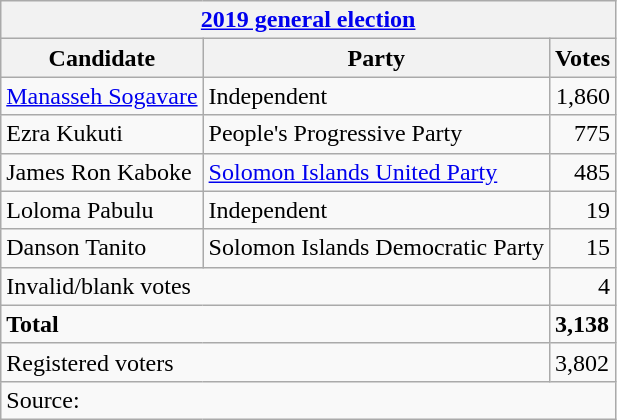<table class="wikitable" style="text-align:left">
<tr>
<th colspan="3"><a href='#'>2019 general election</a></th>
</tr>
<tr>
<th>Candidate</th>
<th>Party</th>
<th>Votes</th>
</tr>
<tr>
<td><a href='#'>Manasseh Sogavare</a></td>
<td>Independent</td>
<td align="right">1,860</td>
</tr>
<tr>
<td>Ezra Kukuti</td>
<td>People's Progressive Party</td>
<td align="right">775</td>
</tr>
<tr>
<td>James Ron Kaboke</td>
<td><a href='#'>Solomon Islands United Party</a></td>
<td align="right">485</td>
</tr>
<tr>
<td>Loloma Pabulu</td>
<td>Independent</td>
<td align="right">19</td>
</tr>
<tr>
<td>Danson Tanito</td>
<td>Solomon Islands Democratic Party</td>
<td align="right">15</td>
</tr>
<tr>
<td colspan="2">Invalid/blank votes</td>
<td align="right">4</td>
</tr>
<tr>
<td colspan="2"><strong>Total</strong></td>
<td><strong>3,138</strong></td>
</tr>
<tr>
<td colspan="2">Registered voters</td>
<td>3,802</td>
</tr>
<tr>
<td colspan="3">Source: </td>
</tr>
</table>
